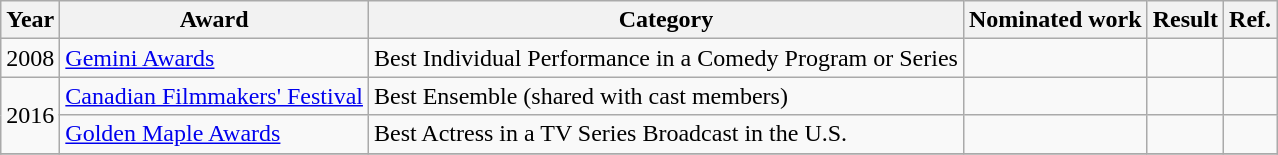<table class="wikitable">
<tr>
<th>Year</th>
<th>Award</th>
<th>Category</th>
<th>Nominated work</th>
<th>Result</th>
<th>Ref.</th>
</tr>
<tr>
<td>2008</td>
<td><a href='#'>Gemini Awards</a></td>
<td>Best Individual Performance in a Comedy Program or Series</td>
<td></td>
<td></td>
<td style="text-align:center;"></td>
</tr>
<tr>
<td rowspan="2">2016</td>
<td><a href='#'>Canadian Filmmakers' Festival</a></td>
<td>Best Ensemble (shared with cast members)</td>
<td></td>
<td></td>
<td></td>
</tr>
<tr>
<td><a href='#'>Golden Maple Awards</a></td>
<td>Best Actress in a TV Series Broadcast in the U.S.</td>
<td></td>
<td></td>
<td style="text-align:center;"></td>
</tr>
<tr>
</tr>
</table>
